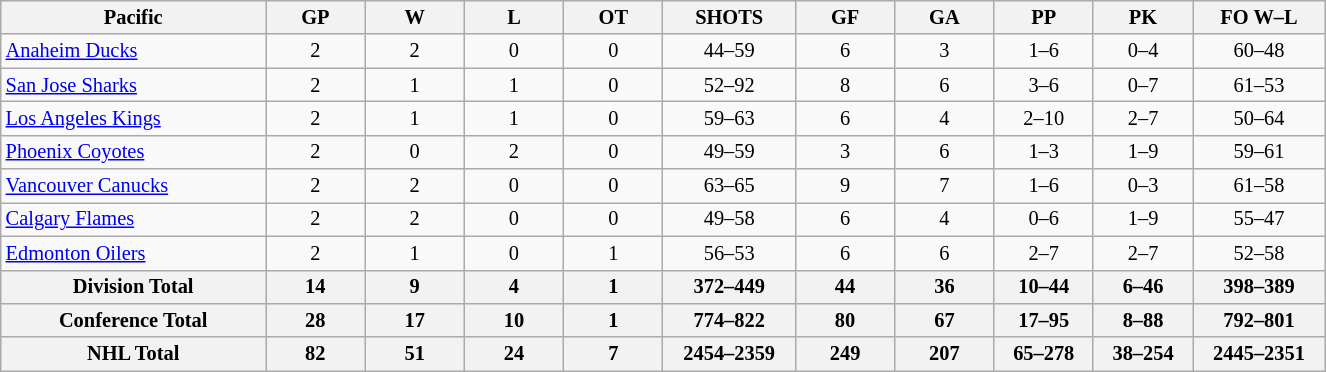<table class="wikitable" style="text-align:center; width:65em; font-size:85%;">
<tr>
<th width="20%">Pacific</th>
<th width="7.5%">GP</th>
<th width="7.5%">W</th>
<th width="7.5%">L</th>
<th width="7.5%">OT</th>
<th width="10%">SHOTS</th>
<th width="7.5%">GF</th>
<th width="7.5%">GA</th>
<th width="7.5%">PP</th>
<th width="7.5%">PK</th>
<th width="10%">FO W–L</th>
</tr>
<tr>
<td align=left><a href='#'>Anaheim Ducks</a></td>
<td>2</td>
<td>2</td>
<td>0</td>
<td>0</td>
<td>44–59</td>
<td>6</td>
<td>3</td>
<td>1–6</td>
<td>0–4</td>
<td>60–48</td>
</tr>
<tr>
<td align=left><a href='#'>San Jose Sharks</a></td>
<td>2</td>
<td>1</td>
<td>1</td>
<td>0</td>
<td>52–92</td>
<td>8</td>
<td>6</td>
<td>3–6</td>
<td>0–7</td>
<td>61–53</td>
</tr>
<tr>
<td align=left><a href='#'>Los Angeles Kings</a></td>
<td>2</td>
<td>1</td>
<td>1</td>
<td>0</td>
<td>59–63</td>
<td>6</td>
<td>4</td>
<td>2–10</td>
<td>2–7</td>
<td>50–64</td>
</tr>
<tr>
<td align=left><a href='#'>Phoenix Coyotes</a></td>
<td>2</td>
<td>0</td>
<td>2</td>
<td>0</td>
<td>49–59</td>
<td>3</td>
<td>6</td>
<td>1–3</td>
<td>1–9</td>
<td>59–61</td>
</tr>
<tr>
<td align=left><a href='#'>Vancouver Canucks</a></td>
<td>2</td>
<td>2</td>
<td>0</td>
<td>0</td>
<td>63–65</td>
<td>9</td>
<td>7</td>
<td>1–6</td>
<td>0–3</td>
<td>61–58</td>
</tr>
<tr>
<td align=left><a href='#'>Calgary Flames</a></td>
<td>2</td>
<td>2</td>
<td>0</td>
<td>0</td>
<td>49–58</td>
<td>6</td>
<td>4</td>
<td>0–6</td>
<td>1–9</td>
<td>55–47</td>
</tr>
<tr>
<td align=left><a href='#'>Edmonton Oilers</a></td>
<td>2</td>
<td>1</td>
<td>0</td>
<td>1</td>
<td>56–53</td>
<td>6</td>
<td>6</td>
<td>2–7</td>
<td>2–7</td>
<td>52–58</td>
</tr>
<tr>
<th>Division Total</th>
<th>14</th>
<th>9</th>
<th>4</th>
<th>1</th>
<th>372–449</th>
<th>44</th>
<th>36</th>
<th>10–44</th>
<th>6–46</th>
<th>398–389</th>
</tr>
<tr>
<th>Conference Total</th>
<th>28</th>
<th>17</th>
<th>10</th>
<th>1</th>
<th>774–822</th>
<th>80</th>
<th>67</th>
<th>17–95</th>
<th>8–88</th>
<th>792–801</th>
</tr>
<tr>
<th>NHL Total</th>
<th>82</th>
<th>51</th>
<th>24</th>
<th>7</th>
<th>2454–2359</th>
<th>249</th>
<th>207</th>
<th>65–278</th>
<th>38–254</th>
<th>2445–2351</th>
</tr>
</table>
